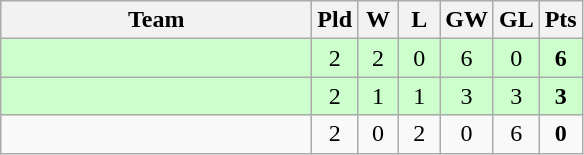<table class="wikitable" style="text-align:center">
<tr>
<th width=200>Team</th>
<th width=20>Pld</th>
<th width=20>W</th>
<th width=20>L</th>
<th width=20>GW</th>
<th width=20>GL</th>
<th width=20>Pts</th>
</tr>
<tr bgcolor=ccffcc>
<td style="text-align:left;"></td>
<td>2</td>
<td>2</td>
<td>0</td>
<td>6</td>
<td>0</td>
<td><strong>6</strong></td>
</tr>
<tr bgcolor=ccffcc>
<td style="text-align:left;"></td>
<td>2</td>
<td>1</td>
<td>1</td>
<td>3</td>
<td>3</td>
<td><strong>3</strong></td>
</tr>
<tr>
<td style="text-align:left;"></td>
<td>2</td>
<td>0</td>
<td>2</td>
<td>0</td>
<td>6</td>
<td><strong>0</strong></td>
</tr>
</table>
